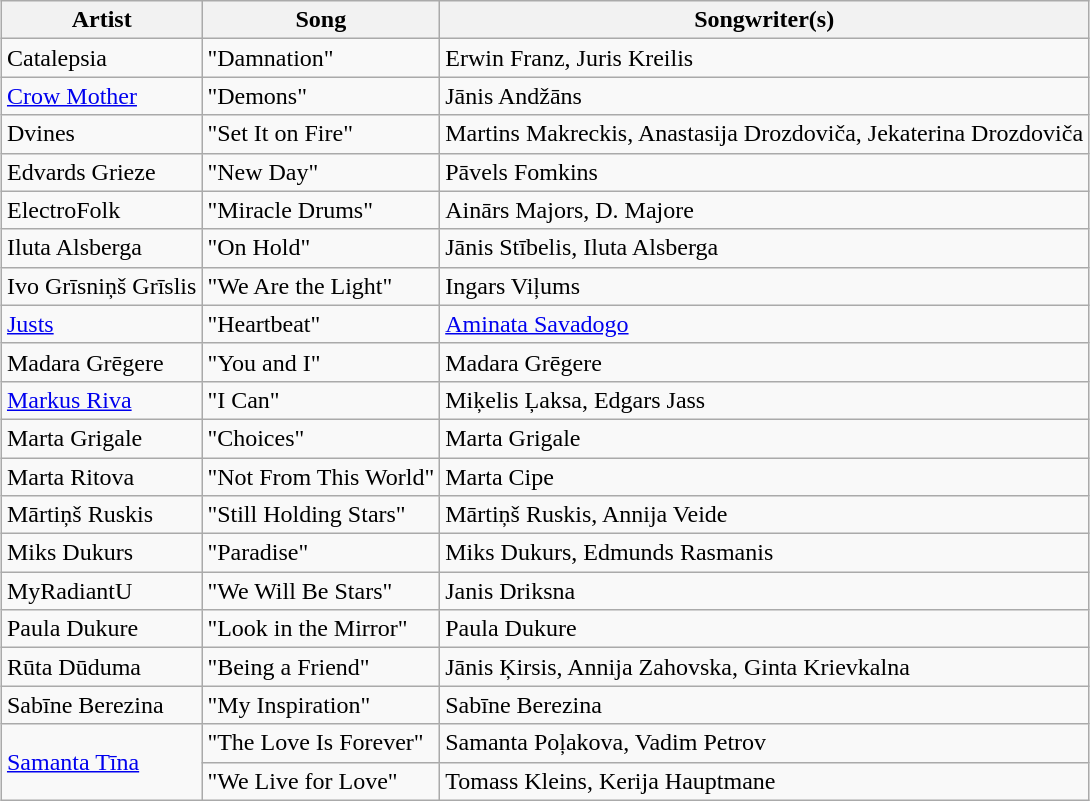<table class="sortable wikitable" style="margin: 1em auto 1em auto">
<tr>
<th>Artist</th>
<th>Song</th>
<th>Songwriter(s)</th>
</tr>
<tr>
<td>Catalepsia</td>
<td>"Damnation"</td>
<td>Erwin Franz, Juris Kreilis</td>
</tr>
<tr>
<td><a href='#'>Crow Mother</a></td>
<td>"Demons"</td>
<td>Jānis Andžāns</td>
</tr>
<tr>
<td>Dvines</td>
<td>"Set It on Fire"</td>
<td>Martins Makreckis, Anastasija Drozdoviča, Jekaterina Drozdoviča</td>
</tr>
<tr>
<td>Edvards Grieze</td>
<td>"New Day"</td>
<td>Pāvels Fomkins</td>
</tr>
<tr>
<td>ElectroFolk</td>
<td>"Miracle Drums"</td>
<td>Ainārs Majors, D. Majore</td>
</tr>
<tr>
<td>Iluta Alsberga</td>
<td>"On Hold"</td>
<td>Jānis Stībelis, Iluta Alsberga</td>
</tr>
<tr>
<td>Ivo Grīsniņš Grīslis</td>
<td>"We Are the Light"</td>
<td>Ingars Viļums</td>
</tr>
<tr>
<td><a href='#'>Justs</a></td>
<td>"Heartbeat"</td>
<td><a href='#'>Aminata Savadogo</a></td>
</tr>
<tr>
<td>Madara Grēgere</td>
<td>"You and I"</td>
<td>Madara Grēgere</td>
</tr>
<tr>
<td><a href='#'>Markus Riva</a></td>
<td>"I Can"</td>
<td>Miķelis Ļaksa, Edgars Jass</td>
</tr>
<tr>
<td>Marta Grigale</td>
<td>"Choices"</td>
<td>Marta Grigale</td>
</tr>
<tr>
<td>Marta Ritova</td>
<td>"Not From This World"</td>
<td>Marta Cipe</td>
</tr>
<tr>
<td>Mārtiņš Ruskis</td>
<td>"Still Holding Stars"</td>
<td>Mārtiņš Ruskis, Annija Veide</td>
</tr>
<tr>
<td>Miks Dukurs</td>
<td>"Paradise"</td>
<td>Miks Dukurs, Edmunds Rasmanis</td>
</tr>
<tr>
<td>MyRadiantU</td>
<td>"We Will Be Stars"</td>
<td>Janis Driksna</td>
</tr>
<tr>
<td>Paula Dukure</td>
<td>"Look in the Mirror"</td>
<td>Paula Dukure</td>
</tr>
<tr>
<td>Rūta Dūduma</td>
<td>"Being a Friend"</td>
<td>Jānis Ķirsis, Annija Zahovska, Ginta Krievkalna</td>
</tr>
<tr>
<td>Sabīne Berezina</td>
<td>"My Inspiration"</td>
<td>Sabīne Berezina</td>
</tr>
<tr>
<td rowspan="2"><a href='#'>Samanta Tīna</a></td>
<td>"The Love Is Forever"</td>
<td>Samanta Poļakova, Vadim Petrov</td>
</tr>
<tr>
<td>"We Live for Love"</td>
<td>Tomass Kleins, Kerija Hauptmane</td>
</tr>
</table>
